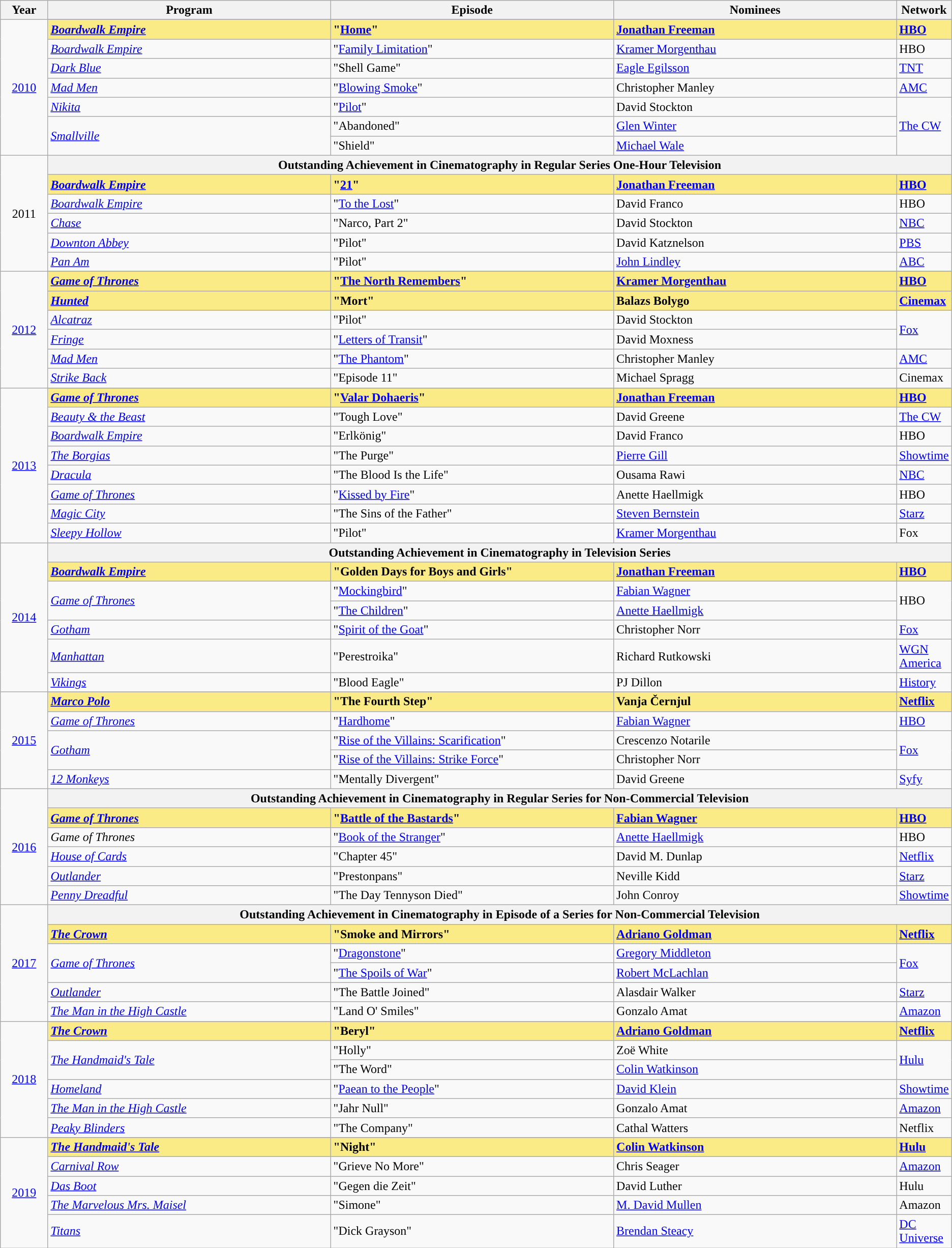<table class="wikitable">
<tr>
<th width="5%">Year</th>
<th width="30%">Program</th>
<th width="30%">Episode</th>
<th width="30%">Nominees</th>
<th width="5%">Network</th>
</tr>
<tr>
<td rowspan="8" style="text-align:center;"><a href='#'>2010</a><br></td>
</tr>
<tr style="background:#FAEB86;">
<td><strong><em><a href='#'>Boardwalk Empire</a></em></strong></td>
<td><strong>"<a href='#'>Home</a>"</strong></td>
<td><strong><a href='#'>Jonathan Freeman</a></strong></td>
<td><strong><a href='#'>HBO</a></strong></td>
</tr>
<tr>
<td><em><a href='#'>Boardwalk Empire</a></em></td>
<td>"<a href='#'>Family Limitation</a>"</td>
<td><a href='#'>Kramer Morgenthau</a></td>
<td>HBO</td>
</tr>
<tr>
<td><em><a href='#'>Dark Blue</a></em></td>
<td>"Shell Game"</td>
<td><a href='#'>Eagle Egilsson</a></td>
<td><a href='#'>TNT</a></td>
</tr>
<tr>
<td><em><a href='#'>Mad Men</a></em></td>
<td>"<a href='#'>Blowing Smoke</a>"</td>
<td>Christopher Manley</td>
<td><a href='#'>AMC</a></td>
</tr>
<tr>
<td><em><a href='#'>Nikita</a></em></td>
<td>"<a href='#'>Pilot</a>"</td>
<td>David Stockton</td>
<td rowspan=3><a href='#'>The CW</a></td>
</tr>
<tr>
<td rowspan=2><em><a href='#'>Smallville</a></em></td>
<td>"Abandoned"</td>
<td><a href='#'>Glen Winter</a></td>
</tr>
<tr>
<td>"Shield"</td>
<td><a href='#'>Michael Wale</a></td>
</tr>
<tr>
<td rowspan="6" style="text-align:center;">2011<br></td>
<th colspan="4">Outstanding Achievement in Cinematography in Regular Series One-Hour Television</th>
</tr>
<tr style="background:#FAEB86;">
<td><strong><em><a href='#'>Boardwalk Empire</a></em></strong></td>
<td><strong>"<a href='#'>21</a>"</strong></td>
<td><strong><a href='#'>Jonathan Freeman</a></strong></td>
<td><strong><a href='#'>HBO</a></strong></td>
</tr>
<tr>
<td><em><a href='#'>Boardwalk Empire</a></em></td>
<td>"<a href='#'>To the Lost</a>"</td>
<td>David Franco</td>
<td>HBO</td>
</tr>
<tr>
<td><em><a href='#'>Chase</a></em></td>
<td>"Narco, Part 2"</td>
<td>David Stockton</td>
<td><a href='#'>NBC</a></td>
</tr>
<tr>
<td><em><a href='#'>Downton Abbey</a></em></td>
<td>"Pilot"</td>
<td>David Katznelson</td>
<td><a href='#'>PBS</a></td>
</tr>
<tr>
<td><em><a href='#'>Pan Am</a></em></td>
<td>"Pilot"</td>
<td><a href='#'>John Lindley</a></td>
<td><a href='#'>ABC</a></td>
</tr>
<tr>
<td rowspan="7" style="text-align:center;"><a href='#'>2012</a><br></td>
</tr>
<tr style="background:#FAEB86;">
<td><strong><em><a href='#'>Game of Thrones</a></em></strong></td>
<td><strong>"<a href='#'>The North Remembers</a>"</strong></td>
<td><strong><a href='#'>Kramer Morgenthau</a></strong></td>
<td><strong><a href='#'>HBO</a></strong></td>
</tr>
<tr style="background:#FAEB86;">
<td><strong><em><a href='#'>Hunted</a></em></strong></td>
<td><strong>"Mort"</strong></td>
<td><strong>Balazs Bolygo</strong></td>
<td><strong><a href='#'>Cinemax</a></strong></td>
</tr>
<tr>
<td><em><a href='#'>Alcatraz</a></em></td>
<td>"Pilot"</td>
<td>David Stockton</td>
<td rowspan=2><a href='#'>Fox</a></td>
</tr>
<tr>
<td><em><a href='#'>Fringe</a></em></td>
<td>"<a href='#'>Letters of Transit</a>"</td>
<td>David Moxness</td>
</tr>
<tr>
<td><em><a href='#'>Mad Men</a></em></td>
<td>"<a href='#'>The Phantom</a>"</td>
<td>Christopher Manley</td>
<td><a href='#'>AMC</a></td>
</tr>
<tr>
<td><em><a href='#'>Strike Back</a></em></td>
<td>"Episode 11"</td>
<td>Michael Spragg</td>
<td>Cinemax</td>
</tr>
<tr>
<td rowspan="9" style="text-align:center;"><a href='#'>2013</a><br></td>
</tr>
<tr style="background:#FAEB86;">
<td><strong><em><a href='#'>Game of Thrones</a></em></strong></td>
<td><strong>"<a href='#'>Valar Dohaeris</a>"</strong></td>
<td><strong><a href='#'>Jonathan Freeman</a></strong></td>
<td><strong><a href='#'>HBO</a></strong></td>
</tr>
<tr>
<td><em><a href='#'>Beauty & the Beast</a></em></td>
<td>"Tough Love"</td>
<td>David Greene</td>
<td><a href='#'>The CW</a></td>
</tr>
<tr>
<td><em><a href='#'>Boardwalk Empire</a></em></td>
<td>"Erlkönig"</td>
<td>David Franco</td>
<td>HBO</td>
</tr>
<tr>
<td><em><a href='#'>The Borgias</a></em></td>
<td>"The Purge"</td>
<td><a href='#'>Pierre Gill</a></td>
<td><a href='#'>Showtime</a></td>
</tr>
<tr>
<td><em><a href='#'>Dracula</a></em></td>
<td>"The Blood Is the Life"</td>
<td>Ousama Rawi</td>
<td><a href='#'>NBC</a></td>
</tr>
<tr>
<td><em><a href='#'>Game of Thrones</a></em></td>
<td>"<a href='#'>Kissed by Fire</a>"</td>
<td>Anette Haellmigk</td>
<td>HBO</td>
</tr>
<tr>
<td><em><a href='#'>Magic City</a></em></td>
<td>"The Sins of the Father"</td>
<td><a href='#'>Steven Bernstein</a></td>
<td><a href='#'>Starz</a></td>
</tr>
<tr>
<td><em><a href='#'>Sleepy Hollow</a></em></td>
<td>"Pilot"</td>
<td><a href='#'>Kramer Morgenthau</a></td>
<td>Fox</td>
</tr>
<tr>
<td rowspan="7" style="text-align:center;"><a href='#'>2014</a><br></td>
<th colspan="4">Outstanding Achievement in Cinematography in Television Series</th>
</tr>
<tr style="background:#FAEB86;">
<td><strong><em><a href='#'>Boardwalk Empire</a></em></strong></td>
<td><strong>"Golden Days for Boys and Girls"</strong></td>
<td><strong><a href='#'>Jonathan Freeman</a></strong></td>
<td><strong><a href='#'>HBO</a></strong></td>
</tr>
<tr>
<td rowspan=2><em><a href='#'>Game of Thrones</a></em></td>
<td>"<a href='#'>Mockingbird</a>"</td>
<td><a href='#'>Fabian Wagner</a></td>
<td rowspan=2>HBO</td>
</tr>
<tr>
<td>"<a href='#'>The Children</a>"</td>
<td><a href='#'>Anette Haellmigk</a></td>
</tr>
<tr>
<td><em><a href='#'>Gotham</a></em></td>
<td>"<a href='#'>Spirit of the Goat</a>"</td>
<td>Christopher Norr</td>
<td><a href='#'>Fox</a></td>
</tr>
<tr>
<td><em><a href='#'>Manhattan</a></em></td>
<td>"Perestroika"</td>
<td>Richard Rutkowski</td>
<td><a href='#'>WGN America</a></td>
</tr>
<tr>
<td><em><a href='#'>Vikings</a></em></td>
<td>"Blood Eagle"</td>
<td>PJ Dillon</td>
<td><a href='#'>History</a></td>
</tr>
<tr>
<td rowspan="6" style="text-align:center;"><a href='#'>2015</a><br></td>
</tr>
<tr style="background:#FAEB86;">
<td><strong><em><a href='#'>Marco Polo</a></em></strong></td>
<td><strong>"The Fourth Step"</strong></td>
<td><strong>Vanja Černjul</strong></td>
<td><strong><a href='#'>Netflix</a></strong></td>
</tr>
<tr>
<td><em><a href='#'>Game of Thrones</a></em></td>
<td>"<a href='#'>Hardhome</a>"</td>
<td><a href='#'>Fabian Wagner</a></td>
<td><a href='#'>HBO</a></td>
</tr>
<tr>
<td rowspan=2><em><a href='#'>Gotham</a></em></td>
<td>"<a href='#'>Rise of the Villains: Scarification</a>"</td>
<td>Crescenzo Notarile</td>
<td rowspan=2><a href='#'>Fox</a></td>
</tr>
<tr>
<td>"<a href='#'>Rise of the Villains: Strike Force</a>"</td>
<td>Christopher Norr</td>
</tr>
<tr>
<td><em><a href='#'>12 Monkeys</a></em></td>
<td>"Mentally Divergent"</td>
<td>David Greene</td>
<td><a href='#'>Syfy</a></td>
</tr>
<tr>
<td rowspan="6" style="text-align:center;"><a href='#'>2016</a><br></td>
<th colspan="4">Outstanding Achievement in Cinematography in Regular Series for Non-Commercial Television</th>
</tr>
<tr style="background:#FAEB86;">
<td><strong><em><a href='#'>Game of Thrones</a></em></strong></td>
<td><strong>"<a href='#'>Battle of the Bastards</a>"</strong></td>
<td><strong><a href='#'>Fabian Wagner</a></strong></td>
<td><strong><a href='#'>HBO</a></strong></td>
</tr>
<tr>
<td><em>Game of Thrones</em></td>
<td>"<a href='#'>Book of the Stranger</a>"</td>
<td><a href='#'>Anette Haellmigk</a></td>
<td>HBO</td>
</tr>
<tr>
<td><em><a href='#'>House of Cards</a></em></td>
<td>"Chapter 45"</td>
<td>David M. Dunlap</td>
<td><a href='#'>Netflix</a></td>
</tr>
<tr>
<td><em><a href='#'>Outlander</a></em></td>
<td>"Prestonpans"</td>
<td>Neville Kidd</td>
<td><a href='#'>Starz</a></td>
</tr>
<tr>
<td><em><a href='#'>Penny Dreadful</a></em></td>
<td>"The Day Tennyson Died"</td>
<td>John Conroy</td>
<td><a href='#'>Showtime</a></td>
</tr>
<tr>
<td rowspan="6" style="text-align:center;"><a href='#'>2017</a><br></td>
<th colspan="4">Outstanding Achievement in Cinematography in Episode of a Series for Non-Commercial Television</th>
</tr>
<tr style="background:#FAEB86;">
<td><strong><em><a href='#'>The Crown</a></em></strong></td>
<td><strong>"Smoke and Mirrors"</strong></td>
<td><strong><a href='#'>Adriano Goldman</a></strong></td>
<td><strong><a href='#'>Netflix</a></strong></td>
</tr>
<tr>
<td rowspan="2"><em><a href='#'>Game of Thrones</a></em></td>
<td>"<a href='#'>Dragonstone</a>"</td>
<td><a href='#'>Gregory Middleton</a></td>
<td rowspan="2"><a href='#'>Fox</a></td>
</tr>
<tr>
<td>"<a href='#'>The Spoils of War</a>"</td>
<td><a href='#'>Robert McLachlan</a></td>
</tr>
<tr>
<td><em><a href='#'>Outlander</a></em></td>
<td>"The Battle Joined"</td>
<td>Alasdair Walker</td>
<td><a href='#'>Starz</a></td>
</tr>
<tr>
<td><em><a href='#'>The Man in the High Castle</a></em></td>
<td>"Land O' Smiles"</td>
<td>Gonzalo Amat</td>
<td><a href='#'>Amazon</a></td>
</tr>
<tr>
<td rowspan="7" style="text-align:center;"><a href='#'>2018</a><br></td>
</tr>
<tr style="background:#FAEB86;">
<td><strong><em><a href='#'>The Crown</a></em></strong></td>
<td><strong>"Beryl"</strong></td>
<td><strong><a href='#'>Adriano Goldman</a></strong></td>
<td><strong><a href='#'>Netflix</a></strong></td>
</tr>
<tr>
<td rowspan="2"><em><a href='#'>The Handmaid's Tale</a></em></td>
<td>"Holly"</td>
<td>Zoë White</td>
<td rowspan="2"><a href='#'>Hulu</a></td>
</tr>
<tr>
<td>"The Word"</td>
<td><a href='#'>Colin Watkinson</a></td>
</tr>
<tr>
<td><em><a href='#'>Homeland</a></em></td>
<td>"<a href='#'>Paean to the People</a>"</td>
<td><a href='#'>David Klein</a></td>
<td><a href='#'>Showtime</a></td>
</tr>
<tr>
<td><em><a href='#'>The Man in the High Castle</a></em></td>
<td>"Jahr Null"</td>
<td>Gonzalo Amat</td>
<td><a href='#'>Amazon</a></td>
</tr>
<tr>
<td><em><a href='#'>Peaky Blinders</a></em></td>
<td>"The Company"</td>
<td>Cathal Watters</td>
<td>Netflix</td>
</tr>
<tr>
<td rowspan="6" style="text-align:center;"><a href='#'>2019</a><br></td>
</tr>
<tr style="background:#FAEB86;">
<td><strong><em><a href='#'>The Handmaid's Tale</a></em></strong></td>
<td><strong>"Night"</strong></td>
<td><strong><a href='#'>Colin Watkinson</a></strong></td>
<td><strong><a href='#'>Hulu</a></strong></td>
</tr>
<tr>
<td><em><a href='#'>Carnival Row</a></em></td>
<td>"Grieve No More"</td>
<td>Chris Seager</td>
<td><a href='#'>Amazon</a></td>
</tr>
<tr>
<td><em><a href='#'>Das Boot</a></em></td>
<td>"Gegen die Zeit"</td>
<td>David Luther</td>
<td>Hulu</td>
</tr>
<tr>
<td><em><a href='#'>The Marvelous Mrs. Maisel</a></em></td>
<td>"Simone"</td>
<td><a href='#'>M. David Mullen</a></td>
<td>Amazon</td>
</tr>
<tr>
<td><em><a href='#'>Titans</a></em></td>
<td>"Dick Grayson"</td>
<td><a href='#'>Brendan Steacy</a></td>
<td><a href='#'>DC Universe</a></td>
</tr>
</table>
